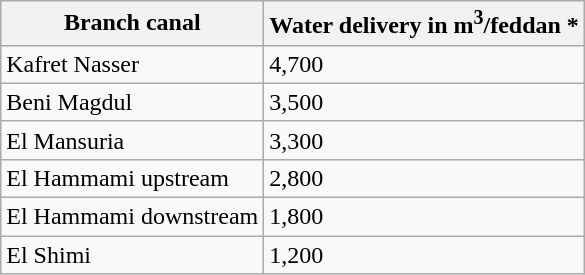<table class="wikitable">
<tr>
<th>Branch canal</th>
<th>Water delivery in m<sup>3</sup>/feddan *</th>
</tr>
<tr>
<td>Kafret Nasser</td>
<td>4,700</td>
</tr>
<tr>
<td>Beni Magdul</td>
<td>3,500</td>
</tr>
<tr>
<td>El Mansuria</td>
<td>3,300</td>
</tr>
<tr>
<td>El Hammami upstream</td>
<td>2,800</td>
</tr>
<tr>
<td>El Hammami downstream</td>
<td>1,800</td>
</tr>
<tr>
<td>El Shimi</td>
<td>1,200</td>
</tr>
</table>
